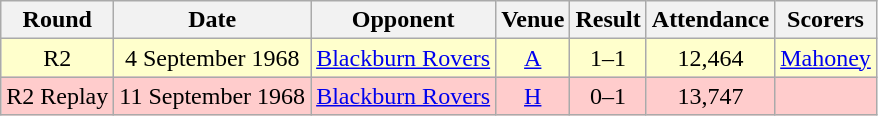<table class="wikitable" style="font-size:100%; text-align:center">
<tr>
<th>Round</th>
<th>Date</th>
<th>Opponent</th>
<th>Venue</th>
<th>Result</th>
<th>Attendance</th>
<th>Scorers</th>
</tr>
<tr style="background-color: #FFFFCC;">
<td>R2</td>
<td>4 September 1968</td>
<td><a href='#'>Blackburn Rovers</a></td>
<td><a href='#'>A</a></td>
<td>1–1</td>
<td>12,464</td>
<td><a href='#'>Mahoney</a></td>
</tr>
<tr style="background-color: #FFCCCC;">
<td>R2 Replay</td>
<td>11 September 1968</td>
<td><a href='#'>Blackburn Rovers</a></td>
<td><a href='#'>H</a></td>
<td>0–1</td>
<td>13,747</td>
<td></td>
</tr>
</table>
